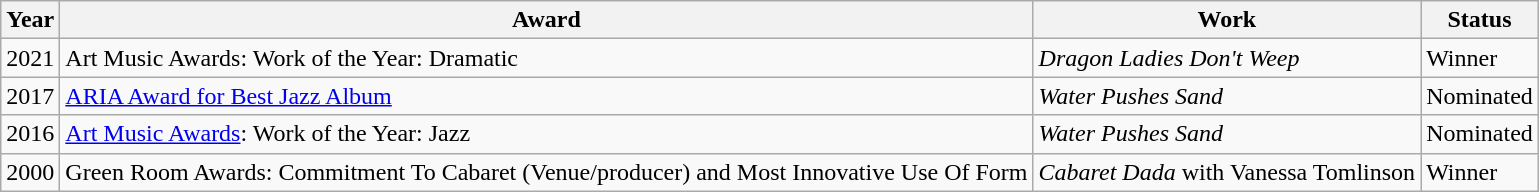<table class="wikitable">
<tr>
<th>Year</th>
<th>Award</th>
<th>Work</th>
<th>Status</th>
</tr>
<tr>
<td>2021</td>
<td>Art Music Awards: Work of the Year: Dramatic</td>
<td><em>Dragon Ladies Don't Weep</em></td>
<td>Winner</td>
</tr>
<tr>
<td>2017</td>
<td><a href='#'>ARIA Award for Best Jazz Album</a></td>
<td><em>Water Pushes Sand</em></td>
<td>Nominated</td>
</tr>
<tr>
<td>2016</td>
<td><a href='#'>Art Music Awards</a>: Work of the Year: Jazz</td>
<td><em>Water Pushes Sand</em></td>
<td>Nominated</td>
</tr>
<tr>
<td>2000</td>
<td>Green Room Awards: Commitment To Cabaret (Venue/producer) and Most Innovative Use Of Form</td>
<td><em>Cabaret Dada</em> with Vanessa Tomlinson</td>
<td>Winner</td>
</tr>
</table>
